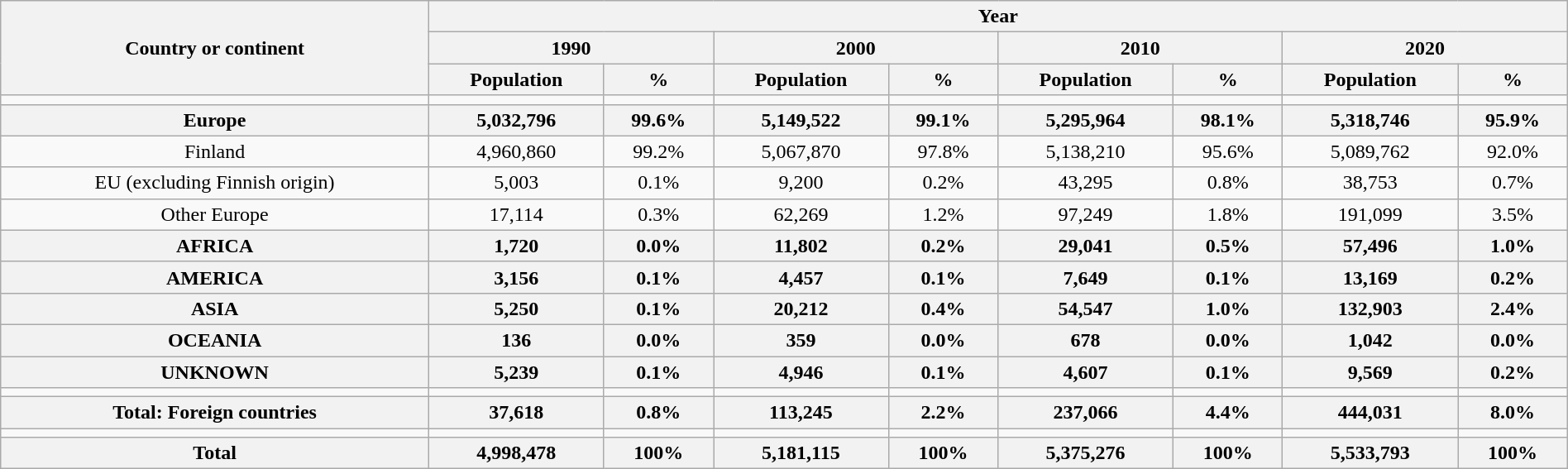<table class="wikitable" style="text-align:center; width:100%">
<tr>
<th rowspan="3">Country or continent</th>
<th colspan="8">Year</th>
</tr>
<tr>
<th colspan="2">1990</th>
<th colspan="2">2000</th>
<th colspan="2">2010</th>
<th colspan="2">2020</th>
</tr>
<tr>
<th>Population</th>
<th>%</th>
<th>Population</th>
<th>%</th>
<th>Population</th>
<th>%</th>
<th>Population</th>
<th>%</th>
</tr>
<tr>
<td></td>
<td></td>
<td></td>
<td></td>
<td></td>
<td></td>
<td></td>
<td></td>
</tr>
<tr>
<th>Europe</th>
<th>5,032,796</th>
<th>99.6%</th>
<th>5,149,522</th>
<th>99.1%</th>
<th>5,295,964</th>
<th>98.1%</th>
<th>5,318,746</th>
<th>95.9%</th>
</tr>
<tr>
<td>Finland</td>
<td>4,960,860</td>
<td>99.2%</td>
<td>5,067,870</td>
<td>97.8%</td>
<td>5,138,210</td>
<td>95.6%</td>
<td>5,089,762</td>
<td>92.0%</td>
</tr>
<tr>
<td>EU (excluding Finnish origin)</td>
<td>5,003</td>
<td>0.1%</td>
<td>9,200</td>
<td>0.2%</td>
<td>43,295</td>
<td>0.8%</td>
<td>38,753</td>
<td>0.7%</td>
</tr>
<tr>
<td>Other Europe</td>
<td>17,114</td>
<td>0.3%</td>
<td>62,269</td>
<td>1.2%</td>
<td>97,249</td>
<td>1.8%</td>
<td>191,099</td>
<td>3.5%</td>
</tr>
<tr>
<th>AFRICA</th>
<th>1,720</th>
<th>0.0%</th>
<th>11,802</th>
<th>0.2%</th>
<th>29,041</th>
<th>0.5%</th>
<th>57,496</th>
<th>1.0%</th>
</tr>
<tr>
<th>AMERICA</th>
<th>3,156</th>
<th>0.1%</th>
<th>4,457</th>
<th>0.1%</th>
<th>7,649</th>
<th>0.1%</th>
<th>13,169</th>
<th>0.2%</th>
</tr>
<tr>
<th>ASIA</th>
<th>5,250</th>
<th>0.1%</th>
<th>20,212</th>
<th>0.4%</th>
<th>54,547</th>
<th>1.0%</th>
<th>132,903</th>
<th>2.4%</th>
</tr>
<tr>
<th>OCEANIA</th>
<th>136</th>
<th>0.0%</th>
<th>359</th>
<th>0.0%</th>
<th>678</th>
<th>0.0%</th>
<th>1,042</th>
<th>0.0%</th>
</tr>
<tr>
<th>UNKNOWN</th>
<th>5,239</th>
<th>0.1%</th>
<th>4,946</th>
<th>0.1%</th>
<th>4,607</th>
<th>0.1%</th>
<th>9,569</th>
<th>0.2%</th>
</tr>
<tr>
<td></td>
<td></td>
<td></td>
<td></td>
<td></td>
<td></td>
<td></td>
<td></td>
<td></td>
</tr>
<tr>
<th>Total: Foreign countries</th>
<th>37,618</th>
<th>0.8%</th>
<th>113,245</th>
<th>2.2%</th>
<th>237,066</th>
<th>4.4%</th>
<th>444,031</th>
<th>8.0%</th>
</tr>
<tr>
<td></td>
<td></td>
<td></td>
<td></td>
<td></td>
<td></td>
<td></td>
<td></td>
<td></td>
</tr>
<tr>
<th>Total</th>
<th>4,998,478</th>
<th>100%</th>
<th>5,181,115</th>
<th>100%</th>
<th>5,375,276</th>
<th>100%</th>
<th>5,533,793</th>
<th>100%</th>
</tr>
</table>
